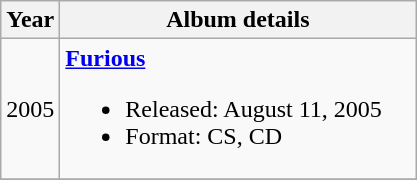<table class="wikitable" style="text-align:center;">
<tr>
<th rowspan="1">Year</th>
<th rowspan="1" width="230">Album details</th>
</tr>
<tr>
<td>2005</td>
<td align="left"><strong><a href='#'>Furious</a></strong><br><ul><li>Released: August 11, 2005</li><li>Format: CS, CD</li></ul></td>
</tr>
<tr>
</tr>
</table>
